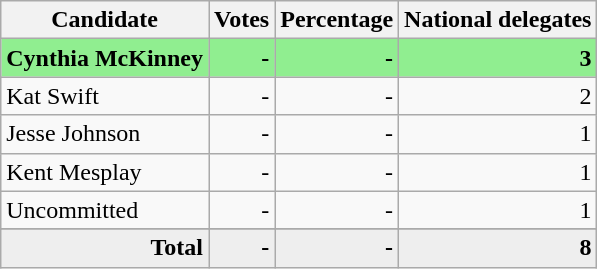<table class="wikitable" style=" text-align:right;">
<tr>
<th>Candidate</th>
<th>Votes</th>
<th>Percentage</th>
<th>National delegates</th>
</tr>
<tr style="background:lightgreen;">
<td style="text-align:left;"><strong>Cynthia McKinney</strong></td>
<td><strong>-</strong></td>
<td><strong>-</strong></td>
<td><strong>3</strong></td>
</tr>
<tr>
<td style="text-align:left;">Kat Swift</td>
<td>-</td>
<td>-</td>
<td>2</td>
</tr>
<tr>
<td style="text-align:left;">Jesse Johnson</td>
<td>-</td>
<td>-</td>
<td>1</td>
</tr>
<tr>
<td style="text-align:left;">Kent Mesplay</td>
<td>-</td>
<td>-</td>
<td>1</td>
</tr>
<tr>
<td style="text-align:left;">Uncommitted</td>
<td>-</td>
<td>-</td>
<td>1</td>
</tr>
<tr>
</tr>
<tr style="background:#eee;">
<td style="margin-right:0.50px"><strong>Total</strong></td>
<td style="margin-right:0.50px"><strong>-</strong></td>
<td style="margin-right:0.50px"><strong>-</strong></td>
<td style="margin-right:0.50px"><strong>8</strong></td>
</tr>
</table>
